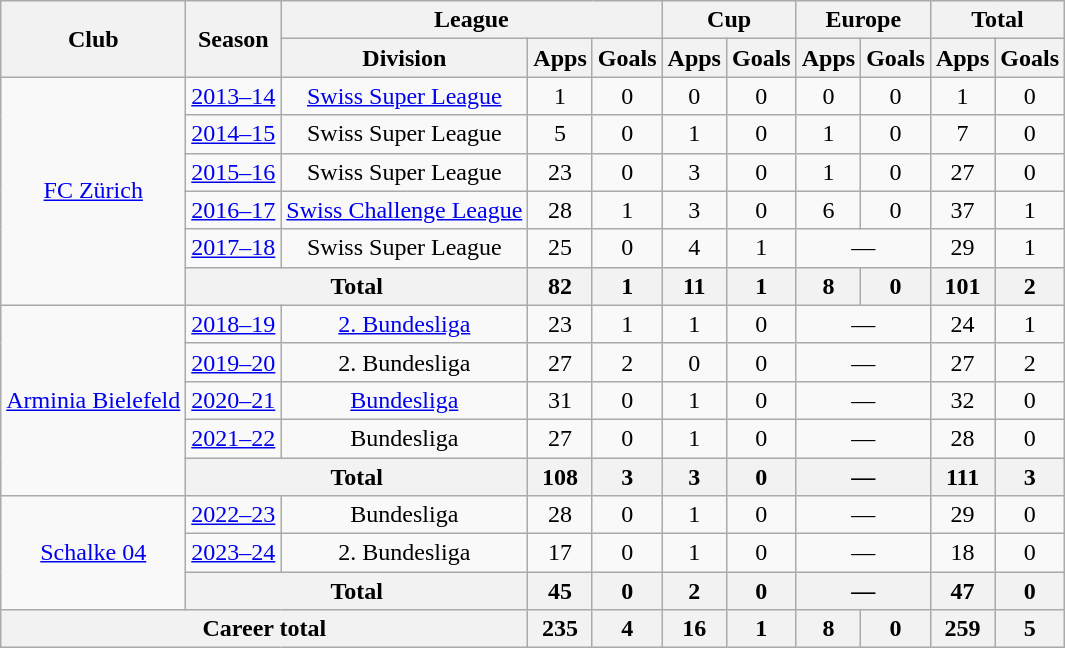<table class="wikitable nowrap" style="text-align:center">
<tr>
<th rowspan="2">Club</th>
<th rowspan="2">Season</th>
<th colspan="3">League</th>
<th colspan="2">Cup</th>
<th colspan="2">Europe</th>
<th colspan="2">Total</th>
</tr>
<tr>
<th>Division</th>
<th>Apps</th>
<th>Goals</th>
<th>Apps</th>
<th>Goals</th>
<th>Apps</th>
<th>Goals</th>
<th>Apps</th>
<th>Goals</th>
</tr>
<tr>
<td rowspan="6"><a href='#'>FC Zürich</a></td>
<td><a href='#'>2013–14</a></td>
<td><a href='#'>Swiss Super League</a></td>
<td>1</td>
<td>0</td>
<td>0</td>
<td>0</td>
<td>0</td>
<td>0</td>
<td>1</td>
<td>0</td>
</tr>
<tr>
<td><a href='#'>2014–15</a></td>
<td>Swiss Super League</td>
<td>5</td>
<td>0</td>
<td>1</td>
<td>0</td>
<td>1</td>
<td>0</td>
<td>7</td>
<td>0</td>
</tr>
<tr>
<td><a href='#'>2015–16</a></td>
<td>Swiss Super League</td>
<td>23</td>
<td>0</td>
<td>3</td>
<td>0</td>
<td>1</td>
<td>0</td>
<td>27</td>
<td>0</td>
</tr>
<tr>
<td><a href='#'>2016–17</a></td>
<td><a href='#'>Swiss Challenge League</a></td>
<td>28</td>
<td>1</td>
<td>3</td>
<td>0</td>
<td>6</td>
<td>0</td>
<td>37</td>
<td>1</td>
</tr>
<tr>
<td><a href='#'>2017–18</a></td>
<td>Swiss Super League</td>
<td>25</td>
<td>0</td>
<td>4</td>
<td>1</td>
<td colspan=2>—</td>
<td>29</td>
<td>1</td>
</tr>
<tr>
<th colspan="2">Total</th>
<th>82</th>
<th>1</th>
<th>11</th>
<th>1</th>
<th>8</th>
<th>0</th>
<th>101</th>
<th>2</th>
</tr>
<tr>
<td rowspan="5"><a href='#'>Arminia Bielefeld</a></td>
<td><a href='#'>2018–19</a></td>
<td><a href='#'>2. Bundesliga</a></td>
<td>23</td>
<td>1</td>
<td>1</td>
<td>0</td>
<td colspan=2>—</td>
<td>24</td>
<td>1</td>
</tr>
<tr>
<td><a href='#'>2019–20</a></td>
<td>2. Bundesliga</td>
<td>27</td>
<td>2</td>
<td>0</td>
<td>0</td>
<td colspan=2>—</td>
<td>27</td>
<td>2</td>
</tr>
<tr>
<td><a href='#'>2020–21</a></td>
<td><a href='#'>Bundesliga</a></td>
<td>31</td>
<td>0</td>
<td>1</td>
<td>0</td>
<td colspan=2>—</td>
<td>32</td>
<td>0</td>
</tr>
<tr>
<td><a href='#'>2021–22</a></td>
<td>Bundesliga</td>
<td>27</td>
<td>0</td>
<td>1</td>
<td>0</td>
<td colspan=2>—</td>
<td>28</td>
<td>0</td>
</tr>
<tr>
<th colspan="2">Total</th>
<th>108</th>
<th>3</th>
<th>3</th>
<th>0</th>
<th colspan=2>—</th>
<th>111</th>
<th>3</th>
</tr>
<tr>
<td rowspan="3"><a href='#'>Schalke 04</a></td>
<td><a href='#'>2022–23</a></td>
<td>Bundesliga</td>
<td>28</td>
<td>0</td>
<td>1</td>
<td>0</td>
<td colspan=2>—</td>
<td>29</td>
<td>0</td>
</tr>
<tr>
<td><a href='#'>2023–24</a></td>
<td>2. Bundesliga</td>
<td>17</td>
<td>0</td>
<td>1</td>
<td>0</td>
<td colspan=2>—</td>
<td>18</td>
<td>0</td>
</tr>
<tr>
<th colspan="2">Total</th>
<th>45</th>
<th>0</th>
<th>2</th>
<th>0</th>
<th colspan=2>—</th>
<th>47</th>
<th>0</th>
</tr>
<tr>
<th colspan="3">Career total</th>
<th>235</th>
<th>4</th>
<th>16</th>
<th>1</th>
<th>8</th>
<th>0</th>
<th>259</th>
<th>5</th>
</tr>
</table>
